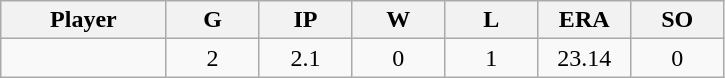<table class="wikitable sortable">
<tr>
<th bgcolor="#DDDDFF" width="16%">Player</th>
<th bgcolor="#DDDDFF" width="9%">G</th>
<th bgcolor="#DDDDFF" width="9%">IP</th>
<th bgcolor="#DDDDFF" width="9%">W</th>
<th bgcolor="#DDDDFF" width="9%">L</th>
<th bgcolor="#DDDDFF" width="9%">ERA</th>
<th bgcolor="#DDDDFF" width="9%">SO</th>
</tr>
<tr align="center">
<td></td>
<td>2</td>
<td>2.1</td>
<td>0</td>
<td>1</td>
<td>23.14</td>
<td>0</td>
</tr>
</table>
